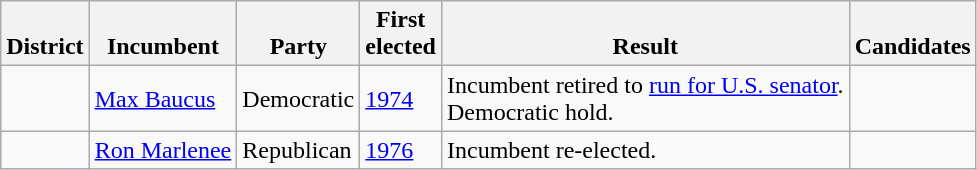<table class=wikitable>
<tr valign=bottom>
<th>District</th>
<th>Incumbent</th>
<th>Party</th>
<th>First<br>elected</th>
<th>Result</th>
<th>Candidates</th>
</tr>
<tr>
<td></td>
<td><a href='#'>Max Baucus</a></td>
<td>Democratic</td>
<td><a href='#'>1974</a></td>
<td>Incumbent retired to <a href='#'>run for U.S. senator</a>.<br>Democratic hold.</td>
<td nowrap></td>
</tr>
<tr>
<td></td>
<td><a href='#'>Ron Marlenee</a></td>
<td>Republican</td>
<td><a href='#'>1976</a></td>
<td>Incumbent re-elected.</td>
<td nowrap></td>
</tr>
</table>
